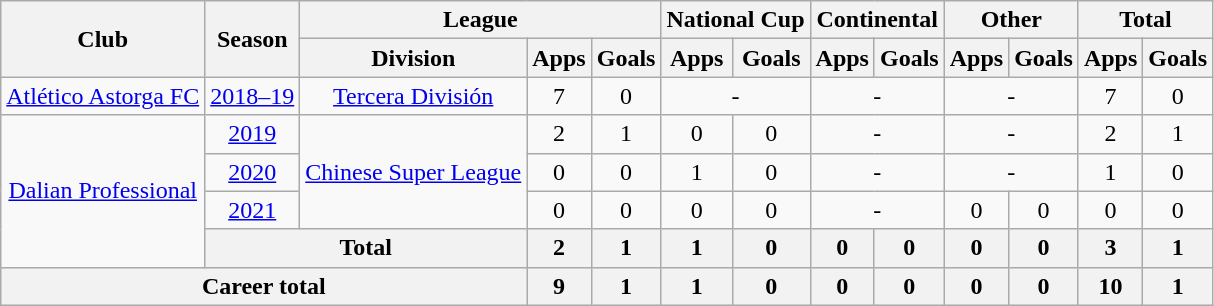<table class="wikitable" style="text-align: center">
<tr>
<th rowspan="2">Club</th>
<th rowspan="2">Season</th>
<th colspan="3">League</th>
<th colspan="2">National Cup</th>
<th colspan="2">Continental</th>
<th colspan="2">Other</th>
<th colspan="2">Total</th>
</tr>
<tr>
<th>Division</th>
<th>Apps</th>
<th>Goals</th>
<th>Apps</th>
<th>Goals</th>
<th>Apps</th>
<th>Goals</th>
<th>Apps</th>
<th>Goals</th>
<th>Apps</th>
<th>Goals</th>
</tr>
<tr>
<td><a href='#'>Atlético Astorga FC</a></td>
<td><a href='#'>2018–19</a></td>
<td><a href='#'>Tercera División</a></td>
<td>7</td>
<td>0</td>
<td colspan="2">-</td>
<td colspan="2">-</td>
<td colspan="2">-</td>
<td>7</td>
<td>0</td>
</tr>
<tr>
<td rowspan=4><a href='#'>Dalian Professional</a></td>
<td><a href='#'>2019</a></td>
<td rowspan=3><a href='#'>Chinese Super League</a></td>
<td>2</td>
<td>1</td>
<td>0</td>
<td>0</td>
<td colspan="2">-</td>
<td colspan="2">-</td>
<td>2</td>
<td>1</td>
</tr>
<tr>
<td><a href='#'>2020</a></td>
<td>0</td>
<td>0</td>
<td>1</td>
<td>0</td>
<td colspan="2">-</td>
<td colspan="2">-</td>
<td>1</td>
<td>0</td>
</tr>
<tr>
<td><a href='#'>2021</a></td>
<td>0</td>
<td>0</td>
<td>0</td>
<td>0</td>
<td colspan="2">-</td>
<td>0</td>
<td>0</td>
<td>0</td>
<td>0</td>
</tr>
<tr>
<th colspan="2">Total</th>
<th>2</th>
<th>1</th>
<th>1</th>
<th>0</th>
<th>0</th>
<th>0</th>
<th>0</th>
<th>0</th>
<th>3</th>
<th>1</th>
</tr>
<tr>
<th colspan="3">Career total</th>
<th>9</th>
<th>1</th>
<th>1</th>
<th>0</th>
<th>0</th>
<th>0</th>
<th>0</th>
<th>0</th>
<th>10</th>
<th>1</th>
</tr>
</table>
